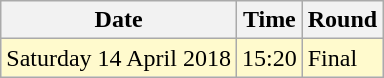<table class="wikitable">
<tr>
<th>Date</th>
<th>Time</th>
<th>Round</th>
</tr>
<tr>
<td style=background:lemonchiffon>Saturday 14 April 2018</td>
<td style=background:lemonchiffon>15:20</td>
<td style=background:lemonchiffon>Final</td>
</tr>
</table>
